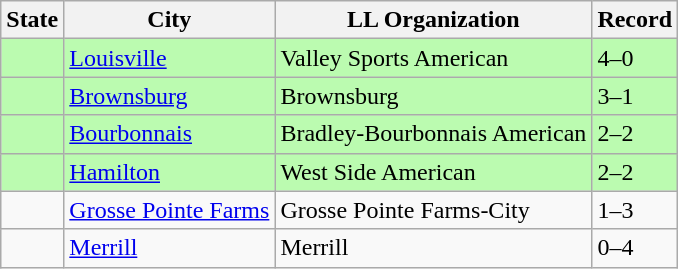<table class="wikitable">
<tr>
<th>State</th>
<th>City</th>
<th>LL Organization</th>
<th>Record</th>
</tr>
<tr bgcolor=#bbfbb>
<td><strong></strong></td>
<td><a href='#'>Louisville</a></td>
<td>Valley Sports American</td>
<td>4–0</td>
</tr>
<tr bgcolor=#bbfbb>
<td><strong></strong></td>
<td><a href='#'>Brownsburg</a></td>
<td>Brownsburg</td>
<td>3–1</td>
</tr>
<tr bgcolor=#bbfbb>
<td><strong></strong></td>
<td><a href='#'>Bourbonnais</a></td>
<td>Bradley-Bourbonnais American</td>
<td>2–2</td>
</tr>
<tr bgcolor=#bbfbb>
<td><strong></strong></td>
<td><a href='#'>Hamilton</a></td>
<td>West Side American</td>
<td>2–2</td>
</tr>
<tr>
<td><strong></strong></td>
<td><a href='#'>Grosse Pointe Farms</a></td>
<td>Grosse Pointe Farms-City</td>
<td>1–3</td>
</tr>
<tr>
<td><strong></strong></td>
<td><a href='#'>Merrill</a></td>
<td>Merrill</td>
<td>0–4</td>
</tr>
</table>
